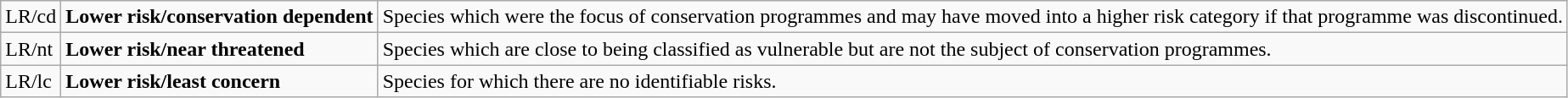<table class="wikitable" style="text-align:left">
<tr>
<td>LR/cd</td>
<td><strong>Lower risk/conservation dependent</strong></td>
<td>Species which were the focus of conservation programmes and may have moved into a higher risk category if that programme was discontinued.</td>
</tr>
<tr>
<td>LR/nt</td>
<td><strong>Lower risk/near threatened</strong></td>
<td>Species which are close to being classified as vulnerable but are not the subject of conservation programmes.</td>
</tr>
<tr>
<td>LR/lc</td>
<td><strong>Lower risk/least concern</strong></td>
<td>Species for which there are no identifiable risks.</td>
</tr>
</table>
